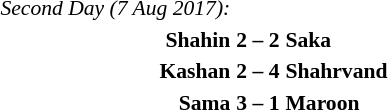<table style="font-size:90%; margin: 0 auto;">
<tr>
<td><em>Second Day (7 Aug 2017):</em></td>
</tr>
<tr>
<td align="right"><strong>Shahin</strong></td>
<td align="center"><strong>2 – 2</strong></td>
<td><strong>Saka</strong></td>
</tr>
<tr>
<td align="right"><strong>Kashan</strong></td>
<td align="center"><strong>2 – 4</strong></td>
<td><strong>Shahrvand</strong></td>
</tr>
<tr>
<td align="right"><strong>Sama</strong></td>
<td align="center"><strong>3 – 1</strong></td>
<td><strong>Maroon</strong></td>
</tr>
</table>
